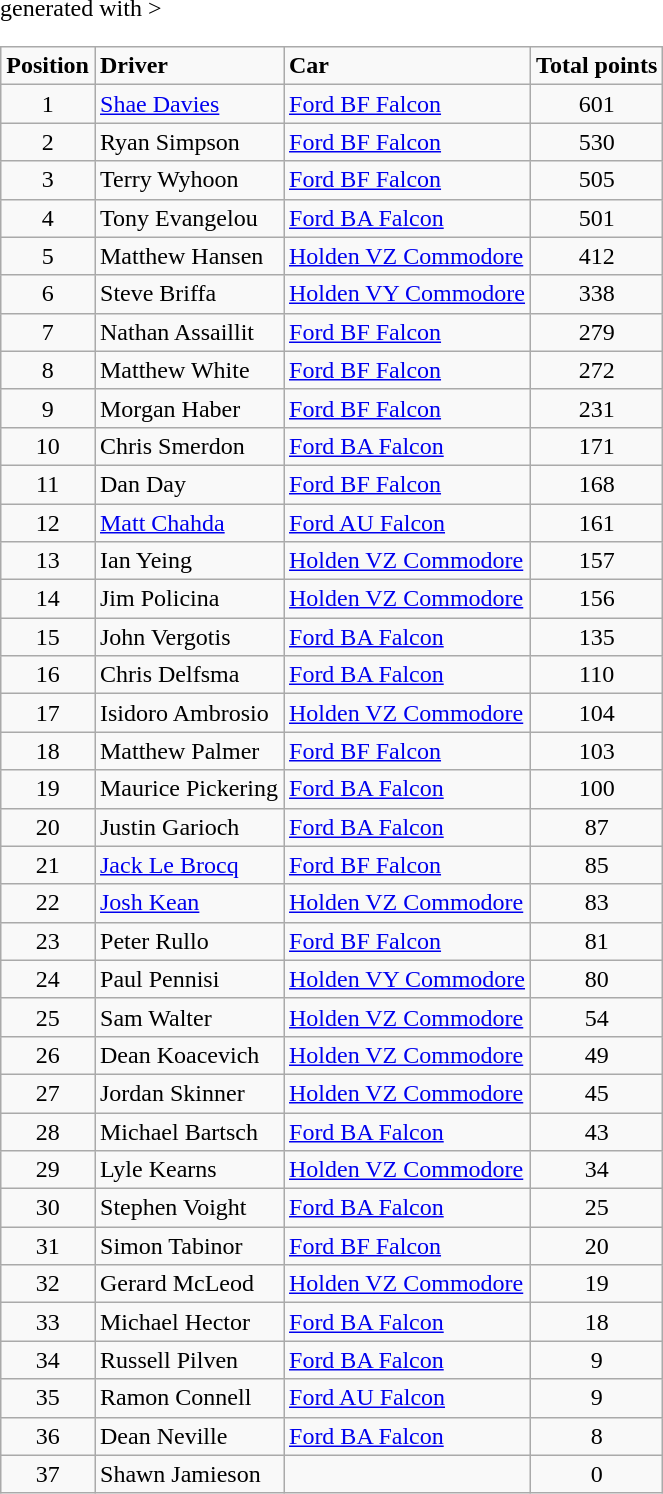<table class="wikitable" <hiddentext>generated with >
<tr style="font-weight:bold">
<td height="14" align="center">Position</td>
<td>Driver</td>
<td>Car</td>
<td align="center">Total points</td>
</tr>
<tr>
<td height="14" align="center">1</td>
<td><a href='#'>Shae Davies</a></td>
<td><a href='#'>Ford BF Falcon</a></td>
<td align="center">601</td>
</tr>
<tr>
<td height="14" align="center">2</td>
<td>Ryan Simpson</td>
<td><a href='#'>Ford BF Falcon</a></td>
<td align="center">530</td>
</tr>
<tr>
<td height="14" align="center">3</td>
<td>Terry Wyhoon</td>
<td><a href='#'>Ford BF Falcon</a></td>
<td align="center">505</td>
</tr>
<tr>
<td height="14" align="center">4</td>
<td>Tony Evangelou</td>
<td><a href='#'>Ford BA Falcon</a></td>
<td align="center">501</td>
</tr>
<tr>
<td height="14" align="center">5</td>
<td>Matthew Hansen</td>
<td><a href='#'>Holden VZ Commodore</a></td>
<td align="center">412</td>
</tr>
<tr>
<td height="14" align="center">6</td>
<td>Steve Briffa</td>
<td><a href='#'>Holden VY Commodore</a></td>
<td align="center">338</td>
</tr>
<tr>
<td height="14" align="center">7</td>
<td>Nathan Assaillit</td>
<td><a href='#'>Ford BF Falcon</a></td>
<td align="center">279</td>
</tr>
<tr>
<td height="14" align="center">8</td>
<td>Matthew White</td>
<td><a href='#'>Ford BF Falcon</a></td>
<td align="center">272</td>
</tr>
<tr>
<td height="14" align="center">9</td>
<td>Morgan Haber</td>
<td><a href='#'>Ford BF Falcon</a></td>
<td align="center">231</td>
</tr>
<tr>
<td height="14" align="center">10</td>
<td>Chris Smerdon</td>
<td><a href='#'>Ford BA Falcon</a></td>
<td align="center">171</td>
</tr>
<tr>
<td height="14" align="center">11</td>
<td>Dan Day</td>
<td><a href='#'>Ford BF Falcon</a></td>
<td align="center">168</td>
</tr>
<tr>
<td height="14" align="center">12</td>
<td><a href='#'>Matt Chahda</a></td>
<td><a href='#'>Ford AU Falcon</a></td>
<td align="center">161</td>
</tr>
<tr>
<td height="14" align="center">13</td>
<td>Ian Yeing</td>
<td><a href='#'>Holden VZ Commodore</a></td>
<td align="center">157</td>
</tr>
<tr>
<td height="14" align="center">14</td>
<td>Jim Policina</td>
<td><a href='#'>Holden VZ Commodore</a></td>
<td align="center">156</td>
</tr>
<tr>
<td height="14" align="center">15</td>
<td>John Vergotis</td>
<td><a href='#'>Ford BA Falcon</a></td>
<td align="center">135</td>
</tr>
<tr>
<td height="14" align="center">16</td>
<td>Chris Delfsma</td>
<td><a href='#'>Ford BA Falcon</a></td>
<td align="center">110</td>
</tr>
<tr>
<td height="14" align="center">17</td>
<td>Isidoro Ambrosio</td>
<td><a href='#'>Holden VZ Commodore</a></td>
<td align="center">104</td>
</tr>
<tr>
<td height="14" align="center">18</td>
<td>Matthew Palmer</td>
<td><a href='#'>Ford BF Falcon</a></td>
<td align="center">103</td>
</tr>
<tr>
<td height="14" align="center">19</td>
<td>Maurice Pickering</td>
<td><a href='#'>Ford BA Falcon</a></td>
<td align="center">100</td>
</tr>
<tr>
<td height="14" align="center">20</td>
<td>Justin Garioch</td>
<td><a href='#'>Ford BA Falcon</a></td>
<td align="center">87</td>
</tr>
<tr>
<td height="14" align="center">21</td>
<td><a href='#'>Jack Le Brocq</a></td>
<td><a href='#'>Ford BF Falcon</a></td>
<td align="center">85</td>
</tr>
<tr>
<td height="14" align="center">22</td>
<td><a href='#'>Josh Kean</a></td>
<td><a href='#'>Holden VZ Commodore</a></td>
<td align="center">83</td>
</tr>
<tr>
<td height="14" align="center">23</td>
<td>Peter Rullo</td>
<td><a href='#'>Ford BF Falcon</a></td>
<td align="center">81</td>
</tr>
<tr>
<td height="14" align="center">24</td>
<td>Paul Pennisi</td>
<td><a href='#'>Holden VY Commodore</a></td>
<td align="center">80</td>
</tr>
<tr>
<td height="14" align="center">25</td>
<td>Sam Walter</td>
<td><a href='#'>Holden VZ Commodore</a></td>
<td align="center">54</td>
</tr>
<tr>
<td height="14" align="center">26</td>
<td>Dean Koacevich</td>
<td><a href='#'>Holden VZ Commodore</a></td>
<td align="center">49</td>
</tr>
<tr>
<td height="14" align="center">27</td>
<td>Jordan Skinner</td>
<td><a href='#'>Holden VZ Commodore</a></td>
<td align="center">45</td>
</tr>
<tr>
<td height="14" align="center">28</td>
<td>Michael Bartsch</td>
<td><a href='#'>Ford BA Falcon</a></td>
<td align="center">43</td>
</tr>
<tr>
<td height="14" align="center">29</td>
<td>Lyle Kearns</td>
<td><a href='#'>Holden VZ Commodore</a></td>
<td align="center">34</td>
</tr>
<tr>
<td height="14" align="center">30</td>
<td>Stephen Voight</td>
<td><a href='#'>Ford BA Falcon</a></td>
<td align="center">25</td>
</tr>
<tr>
<td height="14" align="center">31</td>
<td>Simon Tabinor</td>
<td><a href='#'>Ford BF Falcon</a></td>
<td align="center">20</td>
</tr>
<tr>
<td height="14" align="center">32</td>
<td>Gerard McLeod</td>
<td><a href='#'>Holden VZ Commodore</a></td>
<td align="center">19</td>
</tr>
<tr>
<td height="14" align="center">33</td>
<td>Michael Hector</td>
<td><a href='#'>Ford BA Falcon</a></td>
<td align="center">18</td>
</tr>
<tr>
<td height="14" align="center">34</td>
<td>Russell Pilven</td>
<td><a href='#'>Ford BA Falcon</a></td>
<td align="center">9</td>
</tr>
<tr>
<td height="14" align="center">35</td>
<td>Ramon Connell</td>
<td><a href='#'>Ford AU Falcon</a></td>
<td align="center">9</td>
</tr>
<tr>
<td height="14" align="center">36</td>
<td>Dean Neville</td>
<td><a href='#'>Ford BA Falcon</a></td>
<td align="center">8</td>
</tr>
<tr>
<td height="14" align="center">37</td>
<td>Shawn Jamieson</td>
<td></td>
<td align="center">0</td>
</tr>
</table>
